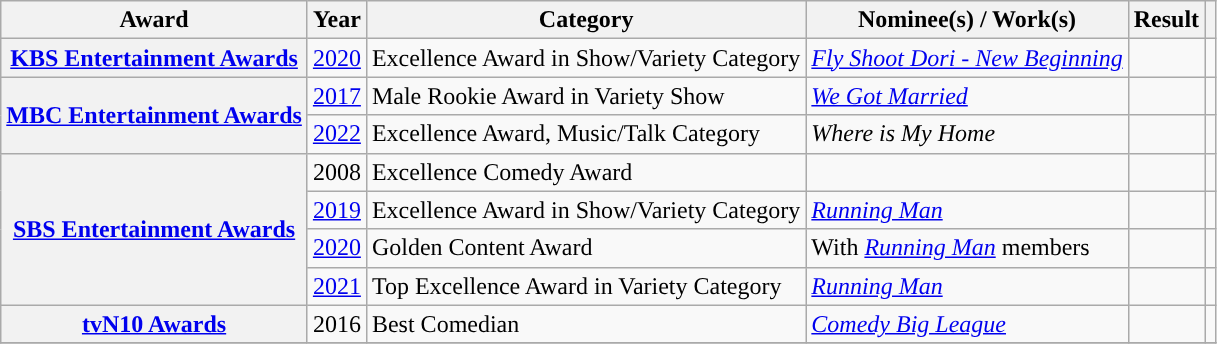<table class="wikitable sortable plainrowheaders">
<tr>
<th scope="col">Award</th>
<th scope="col">Year</th>
<th scope="col">Category</th>
<th scope="col">Nominee(s) / Work(s)</th>
<th scope="col">Result</th>
<th scope="col" class="unsortable"></th>
</tr>
<tr>
<th scope="row"><a href='#'>KBS Entertainment Awards</a></th>
<td style="text-align:center"><a href='#'>2020</a></td>
<td>Excellence Award in Show/Variety Category</td>
<td><em><a href='#'>Fly Shoot Dori - New Beginning</a></em></td>
<td></td>
<td style="text-align:center"></td>
</tr>
<tr>
<th scope="row" rowspan="2"><a href='#'>MBC Entertainment Awards</a></th>
<td style="text-align:center"><a href='#'>2017</a></td>
<td>Male Rookie Award in Variety Show</td>
<td><em><a href='#'>We Got Married</a></em></td>
<td></td>
<td style="text-align:center"></td>
</tr>
<tr>
<td style="text-align:center"><a href='#'>2022</a></td>
<td>Excellence Award, Music/Talk Category</td>
<td><em>Where is My Home</em></td>
<td></td>
<td style="text-align:center"></td>
</tr>
<tr>
<th scope="row" rowspan="4"><a href='#'>SBS Entertainment Awards</a></th>
<td style="text-align:center">2008</td>
<td>Excellence Comedy Award</td>
<td><em></em></td>
<td></td>
<td style="text-align:center"></td>
</tr>
<tr>
<td style="text-align:center"><a href='#'>2019</a></td>
<td>Excellence Award in Show/Variety Category</td>
<td><em><a href='#'>Running Man</a></em></td>
<td></td>
<td style="text-align:center"></td>
</tr>
<tr>
<td style="text-align:center"><a href='#'>2020</a></td>
<td>Golden Content Award</td>
<td>With <em><a href='#'>Running Man</a></em> members</td>
<td></td>
<td style="text-align:center"></td>
</tr>
<tr>
<td rowspan="1" style="text-align:center"><a href='#'>2021</a></td>
<td>Top Excellence Award in Variety Category</td>
<td><em><a href='#'>Running Man</a></em></td>
<td></td>
<td style="text-align:center"></td>
</tr>
<tr>
<th scope="row"><a href='#'>tvN10 Awards</a></th>
<td style="text-align:center">2016</td>
<td>Best Comedian</td>
<td><em><a href='#'>Comedy Big League</a></em></td>
<td></td>
<td style="text-align:center"></td>
</tr>
<tr>
</tr>
</table>
